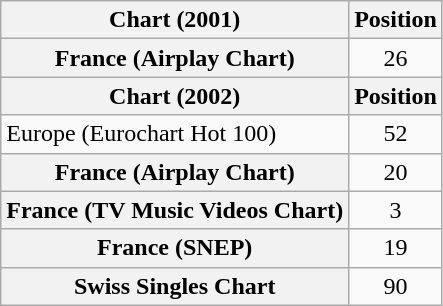<table class="wikitable sortable plainrowheaders">
<tr>
<th>Chart (2001)</th>
<th>Position</th>
</tr>
<tr>
<th scope="row">France (Airplay Chart)</th>
<td align="center">26</td>
</tr>
<tr>
<th>Chart (2002)</th>
<th>Position</th>
</tr>
<tr>
<td align="left">Europe (Eurochart Hot 100)</td>
<td align="center">52</td>
</tr>
<tr>
<th scope="row">France (Airplay Chart)</th>
<td align="center">20</td>
</tr>
<tr>
<th scope="row">France (TV Music Videos Chart)</th>
<td align="center">3</td>
</tr>
<tr>
<th scope="row">France (SNEP)</th>
<td align="center">19</td>
</tr>
<tr>
<th scope="row">Swiss Singles Chart</th>
<td align="center">90</td>
</tr>
</table>
